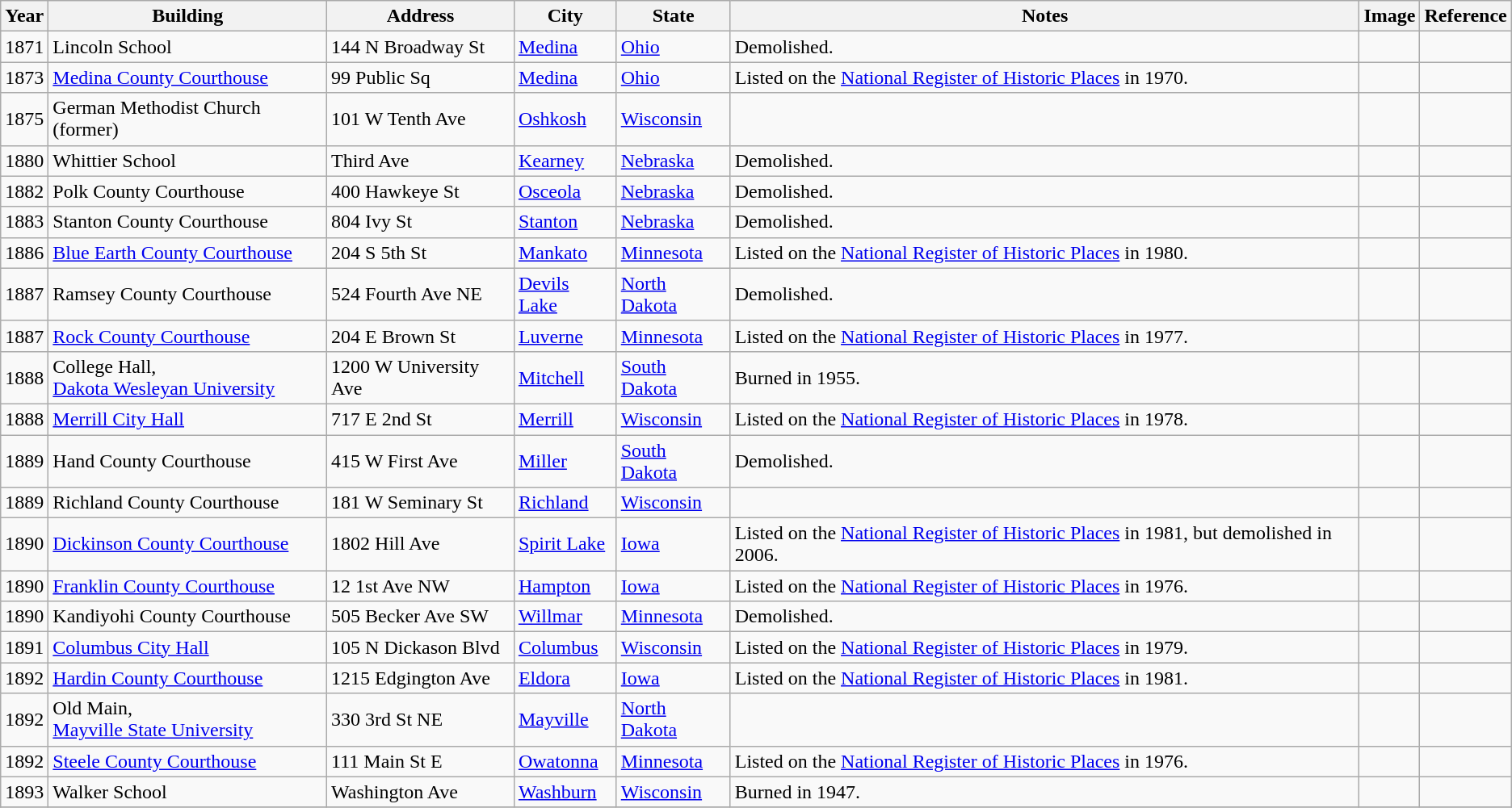<table class="wikitable sortable">
<tr>
<th>Year</th>
<th>Building</th>
<th>Address</th>
<th>City</th>
<th>State</th>
<th>Notes</th>
<th>Image</th>
<th>Reference</th>
</tr>
<tr>
<td>1871</td>
<td>Lincoln School</td>
<td>144 N Broadway St</td>
<td><a href='#'>Medina</a></td>
<td><a href='#'>Ohio</a></td>
<td>Demolished.</td>
<td></td>
<td></td>
</tr>
<tr>
<td>1873</td>
<td><a href='#'>Medina County Courthouse</a></td>
<td>99 Public Sq</td>
<td><a href='#'>Medina</a></td>
<td><a href='#'>Ohio</a></td>
<td>Listed on the <a href='#'>National Register of Historic Places</a> in 1970.</td>
<td></td>
<td></td>
</tr>
<tr>
<td>1875</td>
<td>German Methodist Church (former)</td>
<td>101 W Tenth Ave</td>
<td><a href='#'>Oshkosh</a></td>
<td><a href='#'>Wisconsin</a></td>
<td></td>
<td></td>
<td></td>
</tr>
<tr>
<td>1880</td>
<td>Whittier School</td>
<td>Third Ave</td>
<td><a href='#'>Kearney</a></td>
<td><a href='#'>Nebraska</a></td>
<td>Demolished.</td>
<td></td>
<td></td>
</tr>
<tr>
<td>1882</td>
<td>Polk County Courthouse</td>
<td>400 Hawkeye St</td>
<td><a href='#'>Osceola</a></td>
<td><a href='#'>Nebraska</a></td>
<td>Demolished.</td>
<td></td>
<td></td>
</tr>
<tr>
<td>1883</td>
<td>Stanton County Courthouse</td>
<td>804 Ivy St</td>
<td><a href='#'>Stanton</a></td>
<td><a href='#'>Nebraska</a></td>
<td>Demolished.</td>
<td></td>
<td></td>
</tr>
<tr>
<td>1886</td>
<td><a href='#'>Blue Earth County Courthouse</a></td>
<td>204 S 5th St</td>
<td><a href='#'>Mankato</a></td>
<td><a href='#'>Minnesota</a></td>
<td>Listed on the <a href='#'>National Register of Historic Places</a> in 1980.</td>
<td></td>
<td></td>
</tr>
<tr>
<td>1887</td>
<td>Ramsey County Courthouse</td>
<td>524 Fourth Ave NE</td>
<td><a href='#'>Devils Lake</a></td>
<td><a href='#'>North Dakota</a></td>
<td>Demolished.</td>
<td></td>
<td></td>
</tr>
<tr>
<td>1887</td>
<td><a href='#'>Rock County Courthouse</a></td>
<td>204 E Brown St</td>
<td><a href='#'>Luverne</a></td>
<td><a href='#'>Minnesota</a></td>
<td>Listed on the <a href='#'>National Register of Historic Places</a> in 1977.</td>
<td></td>
<td></td>
</tr>
<tr>
<td>1888</td>
<td>College Hall,<br><a href='#'>Dakota Wesleyan University</a></td>
<td>1200 W University Ave</td>
<td><a href='#'>Mitchell</a></td>
<td><a href='#'>South Dakota</a></td>
<td>Burned in 1955.</td>
<td></td>
<td></td>
</tr>
<tr>
<td>1888</td>
<td><a href='#'>Merrill City Hall</a></td>
<td>717 E 2nd St</td>
<td><a href='#'>Merrill</a></td>
<td><a href='#'>Wisconsin</a></td>
<td>Listed on the <a href='#'>National Register of Historic Places</a> in 1978.</td>
<td></td>
<td></td>
</tr>
<tr>
<td>1889</td>
<td>Hand County Courthouse</td>
<td>415 W First Ave</td>
<td><a href='#'>Miller</a></td>
<td><a href='#'>South Dakota</a></td>
<td>Demolished.</td>
<td></td>
<td></td>
</tr>
<tr>
<td>1889</td>
<td>Richland County Courthouse</td>
<td>181 W Seminary St</td>
<td><a href='#'>Richland</a></td>
<td><a href='#'>Wisconsin</a></td>
<td></td>
<td></td>
<td></td>
</tr>
<tr>
<td>1890</td>
<td><a href='#'>Dickinson County Courthouse</a></td>
<td>1802 Hill Ave</td>
<td><a href='#'>Spirit Lake</a></td>
<td><a href='#'>Iowa</a></td>
<td>Listed on the <a href='#'>National Register of Historic Places</a> in 1981, but demolished in 2006.</td>
<td></td>
<td></td>
</tr>
<tr>
<td>1890</td>
<td><a href='#'>Franklin County Courthouse</a></td>
<td>12 1st Ave NW</td>
<td><a href='#'>Hampton</a></td>
<td><a href='#'>Iowa</a></td>
<td>Listed on the <a href='#'>National Register of Historic Places</a> in 1976.</td>
<td></td>
<td></td>
</tr>
<tr>
<td>1890</td>
<td>Kandiyohi County Courthouse</td>
<td>505 Becker Ave SW</td>
<td><a href='#'>Willmar</a></td>
<td><a href='#'>Minnesota</a></td>
<td>Demolished.</td>
<td></td>
<td></td>
</tr>
<tr>
<td>1891</td>
<td><a href='#'>Columbus City Hall</a></td>
<td>105 N Dickason Blvd</td>
<td><a href='#'>Columbus</a></td>
<td><a href='#'>Wisconsin</a></td>
<td>Listed on the <a href='#'>National Register of Historic Places</a> in 1979.</td>
<td></td>
<td></td>
</tr>
<tr>
<td>1892</td>
<td><a href='#'>Hardin County Courthouse</a></td>
<td>1215 Edgington Ave</td>
<td><a href='#'>Eldora</a></td>
<td><a href='#'>Iowa</a></td>
<td>Listed on the <a href='#'>National Register of Historic Places</a> in 1981.</td>
<td></td>
<td></td>
</tr>
<tr>
<td>1892</td>
<td>Old Main,<br><a href='#'>Mayville State University</a></td>
<td>330 3rd St NE</td>
<td><a href='#'>Mayville</a></td>
<td><a href='#'>North Dakota</a></td>
<td></td>
<td></td>
<td></td>
</tr>
<tr>
<td>1892</td>
<td><a href='#'>Steele County Courthouse</a></td>
<td>111 Main St E</td>
<td><a href='#'>Owatonna</a></td>
<td><a href='#'>Minnesota</a></td>
<td>Listed on the <a href='#'>National Register of Historic Places</a> in 1976.</td>
<td></td>
<td></td>
</tr>
<tr>
<td>1893</td>
<td>Walker School</td>
<td>Washington Ave</td>
<td><a href='#'>Washburn</a></td>
<td><a href='#'>Wisconsin</a></td>
<td>Burned in 1947.</td>
<td></td>
<td></td>
</tr>
<tr>
</tr>
</table>
